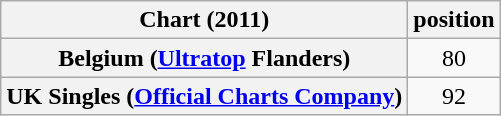<table class="wikitable sortable plainrowheaders">
<tr>
<th>Chart (2011)</th>
<th>position</th>
</tr>
<tr>
<th scope="row">Belgium (<a href='#'>Ultratop</a> Flanders)</th>
<td style="text-align:center;">80</td>
</tr>
<tr>
<th scope="row">UK Singles (<a href='#'>Official Charts Company</a>)</th>
<td style="text-align:center;">92</td>
</tr>
</table>
